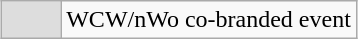<table class="wikitable" style="margin: 0 auto">
<tr>
<td style="background:#ddd; width:2em"></td>
<td>WCW/nWo co-branded event</td>
</tr>
</table>
